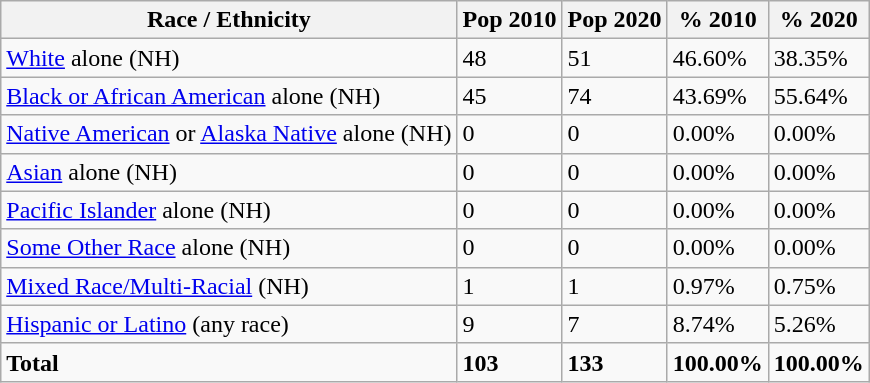<table class="wikitable">
<tr>
<th>Race / Ethnicity</th>
<th>Pop 2010</th>
<th>Pop 2020</th>
<th>% 2010</th>
<th>% 2020</th>
</tr>
<tr>
<td><a href='#'>White</a> alone (NH)</td>
<td>48</td>
<td>51</td>
<td>46.60%</td>
<td>38.35%</td>
</tr>
<tr>
<td><a href='#'>Black or African American</a> alone (NH)</td>
<td>45</td>
<td>74</td>
<td>43.69%</td>
<td>55.64%</td>
</tr>
<tr>
<td><a href='#'>Native American</a> or <a href='#'>Alaska Native</a> alone (NH)</td>
<td>0</td>
<td>0</td>
<td>0.00%</td>
<td>0.00%</td>
</tr>
<tr>
<td><a href='#'>Asian</a> alone (NH)</td>
<td>0</td>
<td>0</td>
<td>0.00%</td>
<td>0.00%</td>
</tr>
<tr>
<td><a href='#'>Pacific Islander</a> alone (NH)</td>
<td>0</td>
<td>0</td>
<td>0.00%</td>
<td>0.00%</td>
</tr>
<tr>
<td><a href='#'>Some Other Race</a> alone (NH)</td>
<td>0</td>
<td>0</td>
<td>0.00%</td>
<td>0.00%</td>
</tr>
<tr>
<td><a href='#'>Mixed Race/Multi-Racial</a> (NH)</td>
<td>1</td>
<td>1</td>
<td>0.97%</td>
<td>0.75%</td>
</tr>
<tr>
<td><a href='#'>Hispanic or Latino</a> (any race)</td>
<td>9</td>
<td>7</td>
<td>8.74%</td>
<td>5.26%</td>
</tr>
<tr>
<td><strong>Total</strong></td>
<td><strong>103</strong></td>
<td><strong>133</strong></td>
<td><strong>100.00%</strong></td>
<td><strong>100.00%</strong></td>
</tr>
</table>
